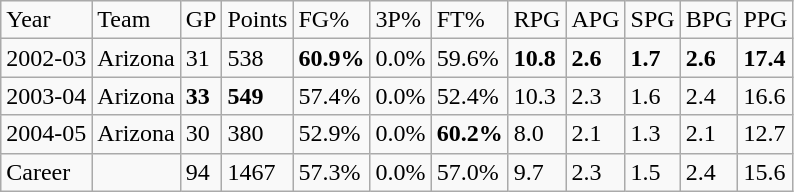<table class="wikitable">
<tr>
<td>Year</td>
<td>Team</td>
<td>GP</td>
<td>Points</td>
<td>FG%</td>
<td>3P%</td>
<td>FT%</td>
<td>RPG</td>
<td>APG</td>
<td>SPG</td>
<td>BPG</td>
<td>PPG</td>
</tr>
<tr>
<td>2002-03</td>
<td>Arizona</td>
<td>31</td>
<td>538</td>
<td><strong>60.9%</strong></td>
<td>0.0%</td>
<td>59.6%</td>
<td><strong>10.8</strong></td>
<td><strong>2.6</strong></td>
<td><strong>1.7</strong></td>
<td><strong>2.6</strong></td>
<td><strong>17.4</strong></td>
</tr>
<tr>
<td>2003-04</td>
<td>Arizona</td>
<td><strong>33</strong></td>
<td><strong>549</strong></td>
<td>57.4%</td>
<td>0.0%</td>
<td>52.4%</td>
<td>10.3</td>
<td>2.3</td>
<td>1.6</td>
<td>2.4</td>
<td>16.6</td>
</tr>
<tr>
<td>2004-05</td>
<td>Arizona</td>
<td>30</td>
<td>380</td>
<td>52.9%</td>
<td>0.0%</td>
<td><strong>60.2%</strong></td>
<td>8.0</td>
<td>2.1</td>
<td>1.3</td>
<td>2.1</td>
<td>12.7</td>
</tr>
<tr>
<td>Career</td>
<td></td>
<td>94</td>
<td>1467</td>
<td>57.3%</td>
<td>0.0%</td>
<td>57.0%</td>
<td>9.7</td>
<td>2.3</td>
<td>1.5</td>
<td>2.4</td>
<td>15.6</td>
</tr>
</table>
